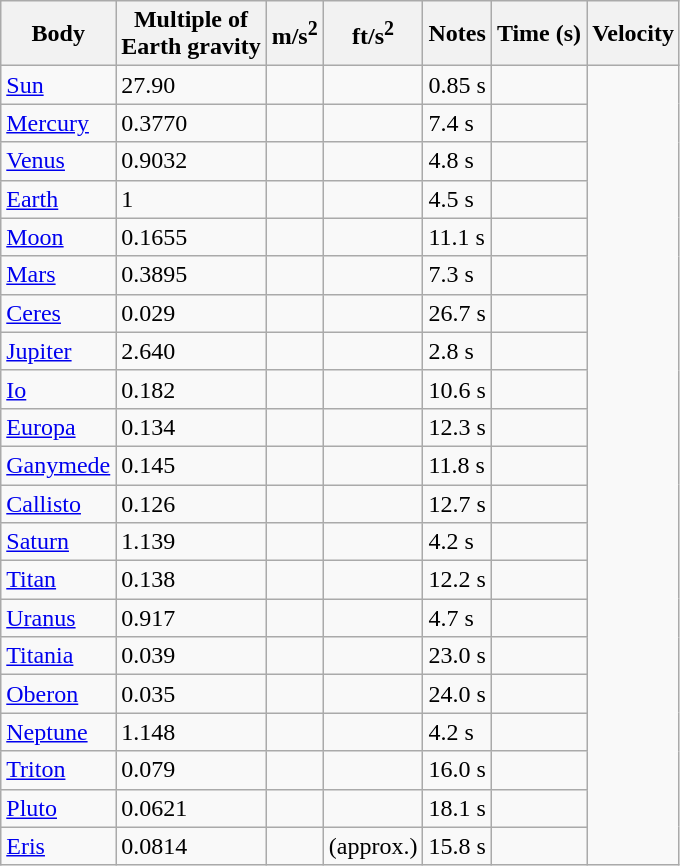<table class="wikitable sortable">
<tr>
<th>Body</th>
<th data-sort-type="number">Multiple of<br>Earth gravity</th>
<th data-sort-type="number">m/s<sup>2</sup></th>
<th data-sort-type="number">ft/s<sup>2</sup></th>
<th>Notes</th>
<th data-sort-type="number">Time (s)</th>
<th>Velocity</th>
</tr>
<tr>
<td><a href='#'>Sun</a></td>
<td>27.90</td>
<td></td>
<td></td>
<td>0.85 s</td>
<td></td>
</tr>
<tr>
<td><a href='#'>Mercury</a></td>
<td>0.3770</td>
<td></td>
<td></td>
<td>7.4 s</td>
<td></td>
</tr>
<tr>
<td><a href='#'>Venus</a></td>
<td>0.9032</td>
<td></td>
<td></td>
<td>4.8 s</td>
<td></td>
</tr>
<tr>
<td><a href='#'>Earth</a></td>
<td>1</td>
<td></td>
<td></td>
<td>4.5 s</td>
<td></td>
</tr>
<tr>
<td><a href='#'>Moon</a></td>
<td>0.1655</td>
<td></td>
<td></td>
<td>11.1 s</td>
<td></td>
</tr>
<tr>
<td><a href='#'>Mars</a></td>
<td>0.3895</td>
<td></td>
<td></td>
<td>7.3 s</td>
<td></td>
</tr>
<tr>
<td><a href='#'>Ceres</a></td>
<td>0.029</td>
<td></td>
<td></td>
<td>26.7 s</td>
<td></td>
</tr>
<tr>
<td><a href='#'>Jupiter</a></td>
<td>2.640</td>
<td></td>
<td></td>
<td>2.8 s</td>
<td></td>
</tr>
<tr>
<td><a href='#'>Io</a></td>
<td>0.182</td>
<td></td>
<td></td>
<td>10.6 s</td>
<td></td>
</tr>
<tr>
<td><a href='#'>Europa</a></td>
<td>0.134</td>
<td></td>
<td></td>
<td>12.3 s</td>
<td></td>
</tr>
<tr>
<td><a href='#'>Ganymede</a></td>
<td>0.145</td>
<td></td>
<td></td>
<td>11.8 s</td>
<td></td>
</tr>
<tr>
<td><a href='#'>Callisto</a></td>
<td>0.126</td>
<td></td>
<td></td>
<td>12.7 s</td>
<td></td>
</tr>
<tr>
<td><a href='#'>Saturn</a></td>
<td>1.139</td>
<td></td>
<td></td>
<td>4.2 s</td>
<td></td>
</tr>
<tr>
<td><a href='#'>Titan</a></td>
<td>0.138</td>
<td></td>
<td></td>
<td>12.2 s</td>
<td></td>
</tr>
<tr>
<td><a href='#'>Uranus</a></td>
<td>0.917</td>
<td></td>
<td></td>
<td>4.7 s</td>
<td></td>
</tr>
<tr>
<td><a href='#'>Titania</a></td>
<td>0.039</td>
<td></td>
<td></td>
<td>23.0 s</td>
<td></td>
</tr>
<tr>
<td><a href='#'>Oberon</a></td>
<td>0.035</td>
<td></td>
<td></td>
<td>24.0 s</td>
<td></td>
</tr>
<tr>
<td><a href='#'>Neptune</a></td>
<td>1.148</td>
<td></td>
<td></td>
<td>4.2 s</td>
<td></td>
</tr>
<tr>
<td><a href='#'>Triton</a></td>
<td>0.079</td>
<td></td>
<td></td>
<td>16.0 s</td>
<td></td>
</tr>
<tr>
<td><a href='#'>Pluto</a></td>
<td>0.0621</td>
<td></td>
<td></td>
<td>18.1 s</td>
<td></td>
</tr>
<tr>
<td><a href='#'>Eris</a></td>
<td>0.0814</td>
<td></td>
<td>(approx.)</td>
<td>15.8 s</td>
<td></td>
</tr>
</table>
